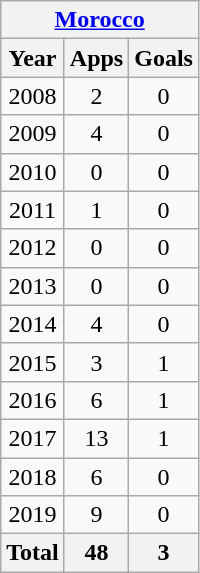<table class="wikitable" style="text-align:center">
<tr>
<th colspan="3"><a href='#'>Morocco</a></th>
</tr>
<tr>
<th>Year</th>
<th>Apps</th>
<th>Goals</th>
</tr>
<tr>
<td>2008</td>
<td>2</td>
<td>0</td>
</tr>
<tr>
<td>2009</td>
<td>4</td>
<td>0</td>
</tr>
<tr>
<td>2010</td>
<td>0</td>
<td>0</td>
</tr>
<tr>
<td>2011</td>
<td>1</td>
<td>0</td>
</tr>
<tr>
<td>2012</td>
<td>0</td>
<td>0</td>
</tr>
<tr>
<td>2013</td>
<td>0</td>
<td>0</td>
</tr>
<tr>
<td>2014</td>
<td>4</td>
<td>0</td>
</tr>
<tr>
<td>2015</td>
<td>3</td>
<td>1</td>
</tr>
<tr>
<td>2016</td>
<td>6</td>
<td>1</td>
</tr>
<tr>
<td>2017</td>
<td>13</td>
<td>1</td>
</tr>
<tr>
<td>2018</td>
<td>6</td>
<td>0</td>
</tr>
<tr>
<td>2019</td>
<td>9</td>
<td>0</td>
</tr>
<tr>
<th>Total</th>
<th>48</th>
<th>3</th>
</tr>
</table>
